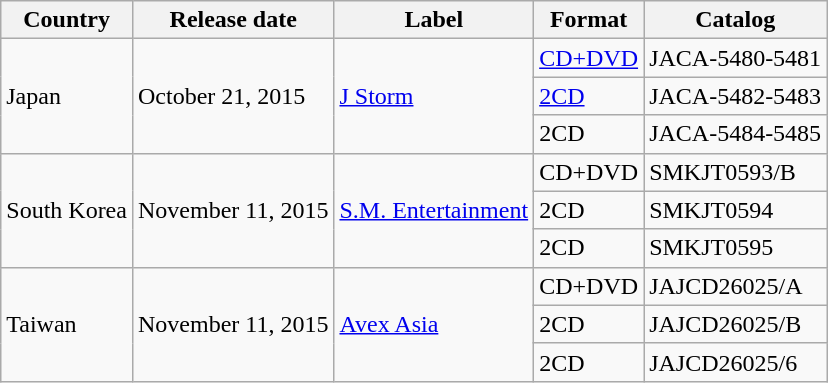<table class="wikitable">
<tr>
<th>Country</th>
<th>Release date</th>
<th>Label</th>
<th>Format</th>
<th>Catalog</th>
</tr>
<tr>
<td rowspan="3">Japan</td>
<td rowspan="3">October 21, 2015</td>
<td rowspan="3"><a href='#'>J Storm</a></td>
<td><a href='#'>CD+DVD</a></td>
<td>JACA-5480-5481</td>
</tr>
<tr>
<td><a href='#'>2CD</a></td>
<td>JACA-5482-5483</td>
</tr>
<tr>
<td>2CD</td>
<td>JACA-5484-5485</td>
</tr>
<tr>
<td rowspan="3">South Korea</td>
<td rowspan="3">November 11, 2015</td>
<td rowspan="3"><a href='#'>S.M. Entertainment</a></td>
<td>CD+DVD</td>
<td>SMKJT0593/B</td>
</tr>
<tr>
<td>2CD</td>
<td>SMKJT0594</td>
</tr>
<tr>
<td>2CD</td>
<td>SMKJT0595</td>
</tr>
<tr>
<td rowspan="3">Taiwan</td>
<td rowspan="3">November 11, 2015</td>
<td rowspan="3"><a href='#'>Avex Asia</a></td>
<td>CD+DVD</td>
<td>JAJCD26025/A</td>
</tr>
<tr>
<td>2CD</td>
<td>JAJCD26025/B</td>
</tr>
<tr>
<td>2CD</td>
<td>JAJCD26025/6</td>
</tr>
</table>
